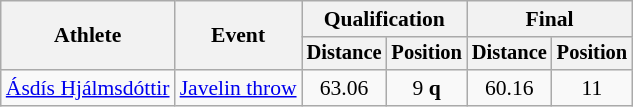<table class=wikitable style="font-size:90%">
<tr>
<th rowspan="2">Athlete</th>
<th rowspan="2">Event</th>
<th colspan="2">Qualification</th>
<th colspan="2">Final</th>
</tr>
<tr style="font-size:95%">
<th>Distance</th>
<th>Position</th>
<th>Distance</th>
<th>Position</th>
</tr>
<tr style=text-align:center>
<td style=text-align:left><a href='#'>Ásdís Hjálmsdóttir</a></td>
<td style=text-align:left><a href='#'>Javelin throw</a></td>
<td>63.06</td>
<td>9 <strong>q</strong></td>
<td>60.16</td>
<td>11</td>
</tr>
</table>
